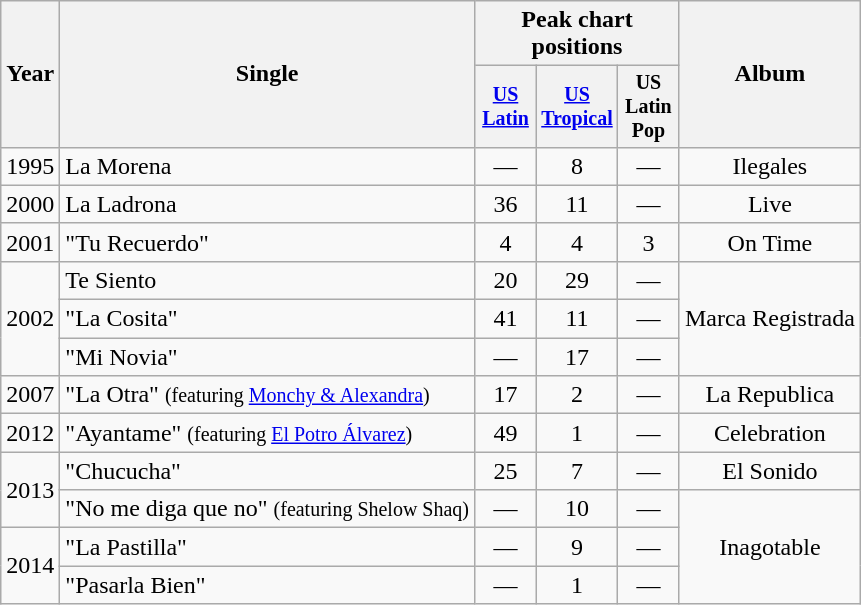<table class="wikitable" style="text-align:center;">
<tr>
<th rowspan="2">Year</th>
<th rowspan="2">Single</th>
<th colspan="3">Peak chart positions</th>
<th rowspan="2">Album</th>
</tr>
<tr style="font-size:smaller;">
<th width="35"><a href='#'>US Latin</a></th>
<th width="35"><a href='#'>US Tropical</a></th>
<th width="35">US<br>Latin Pop</th>
</tr>
<tr>
<td>1995</td>
<td align="left">La Morena</td>
<td>—</td>
<td>8</td>
<td>—</td>
<td>Ilegales</td>
</tr>
<tr>
<td>2000</td>
<td align="left">La Ladrona</td>
<td>36</td>
<td>11</td>
<td>—</td>
<td>Live</td>
</tr>
<tr>
<td>2001</td>
<td align="left">"Tu Recuerdo"</td>
<td>4</td>
<td>4</td>
<td>3</td>
<td>On Time</td>
</tr>
<tr>
<td rowspan="3">2002</td>
<td align="left">Te Siento</td>
<td>20</td>
<td>29</td>
<td>—</td>
<td rowspan="3">Marca Registrada</td>
</tr>
<tr>
<td align="left">"La Cosita"</td>
<td>41</td>
<td>11</td>
<td>—</td>
</tr>
<tr>
<td align="left">"Mi Novia"</td>
<td>—</td>
<td>17</td>
<td>—</td>
</tr>
<tr>
<td>2007</td>
<td align="left">"La Otra" <small>(featuring <a href='#'>Monchy & Alexandra</a>)</small></td>
<td>17</td>
<td>2</td>
<td>—</td>
<td>La Republica</td>
</tr>
<tr>
<td>2012</td>
<td align="left">"Ayantame" <small>(featuring <a href='#'>El Potro Álvarez</a>)</small></td>
<td>49</td>
<td>1</td>
<td>—</td>
<td>Celebration</td>
</tr>
<tr>
<td rowspan="2">2013</td>
<td align="left">"Chucucha"</td>
<td>25</td>
<td>7</td>
<td>—</td>
<td>El Sonido</td>
</tr>
<tr>
<td>"No me diga que no" <small>(featuring Shelow Shaq)</small></td>
<td>—</td>
<td>10</td>
<td>—</td>
<td rowspan="3">Inagotable</td>
</tr>
<tr>
<td rowspan="2">2014</td>
<td align="left">"La Pastilla"</td>
<td>—</td>
<td>9</td>
<td>—</td>
</tr>
<tr>
<td align="left">"Pasarla Bien"</td>
<td>—</td>
<td>1</td>
<td>—</td>
</tr>
</table>
